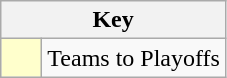<table class="wikitable" style="text-align: center;">
<tr>
<th colspan=2>Key</th>
</tr>
<tr>
<td style="background:#ffc; width:20px;"></td>
<td align=left>Teams to Playoffs</td>
</tr>
</table>
